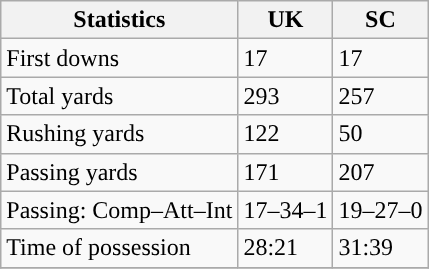<table class="wikitable" style="float: left;">
<tr>
<th>Statistics</th>
<th>UK</th>
<th>SC</th>
</tr>
<tr>
<td>First downs</td>
<td>17</td>
<td>17</td>
</tr>
<tr>
<td>Total yards</td>
<td>293</td>
<td>257</td>
</tr>
<tr>
<td>Rushing yards</td>
<td>122</td>
<td>50</td>
</tr>
<tr>
<td>Passing yards</td>
<td>171</td>
<td>207</td>
</tr>
<tr>
<td>Passing: Comp–Att–Int</td>
<td>17–34–1</td>
<td>19–27–0</td>
</tr>
<tr>
<td>Time of possession</td>
<td>28:21</td>
<td>31:39</td>
</tr>
<tr>
</tr>
</table>
